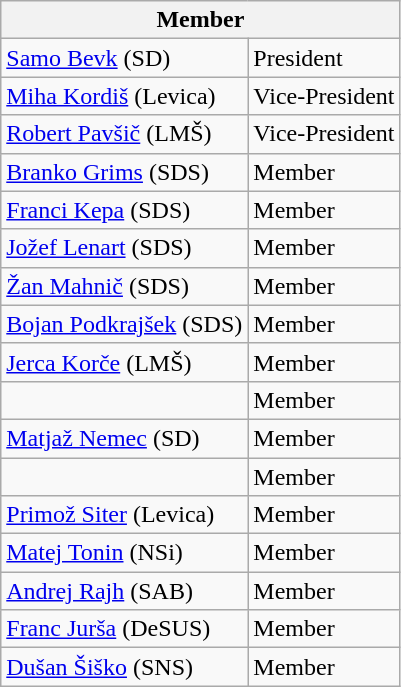<table class="wikitable">
<tr>
<th colspan="2">Member</th>
</tr>
<tr>
<td><a href='#'>Samo Bevk</a> (SD)</td>
<td>President</td>
</tr>
<tr>
<td><a href='#'>Miha Kordiš</a> (Levica)</td>
<td>Vice-President</td>
</tr>
<tr>
<td><a href='#'>Robert Pavšič</a> (LMŠ)</td>
<td>Vice-President</td>
</tr>
<tr>
<td><a href='#'>Branko Grims</a> (SDS)</td>
<td>Member</td>
</tr>
<tr>
<td><a href='#'>Franci Kepa</a> (SDS)</td>
<td>Member</td>
</tr>
<tr>
<td><a href='#'>Jožef Lenart</a> (SDS)</td>
<td>Member</td>
</tr>
<tr>
<td><a href='#'>Žan Mahnič</a> (SDS)</td>
<td>Member</td>
</tr>
<tr>
<td><a href='#'>Bojan Podkrajšek</a> (SDS)</td>
<td>Member</td>
</tr>
<tr>
<td><a href='#'>Jerca Korče</a> (LMŠ)</td>
<td>Member</td>
</tr>
<tr>
<td></td>
<td>Member</td>
</tr>
<tr>
<td><a href='#'>Matjaž Nemec</a> (SD)</td>
<td>Member</td>
</tr>
<tr>
<td></td>
<td>Member</td>
</tr>
<tr>
<td><a href='#'>Primož Siter</a> (Levica)</td>
<td>Member</td>
</tr>
<tr>
<td><a href='#'>Matej Tonin</a> (NSi)</td>
<td>Member</td>
</tr>
<tr>
<td><a href='#'>Andrej Rajh</a> (SAB)</td>
<td>Member</td>
</tr>
<tr>
<td><a href='#'>Franc Jurša</a> (DeSUS)</td>
<td>Member</td>
</tr>
<tr>
<td><a href='#'>Dušan Šiško</a> (SNS)</td>
<td>Member</td>
</tr>
</table>
